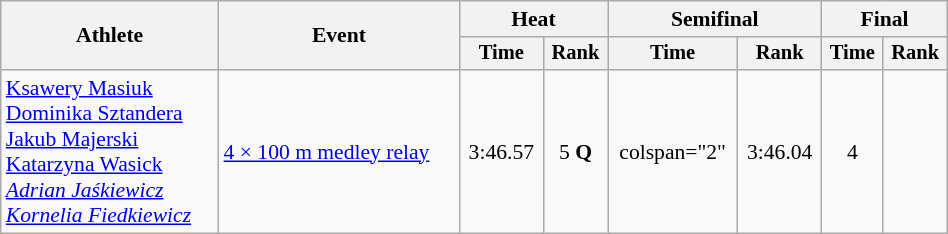<table class="wikitable" style="text-align:center; font-size:90%; width:50%;">
<tr>
<th rowspan="2">Athlete</th>
<th rowspan="2">Event</th>
<th colspan="2">Heat</th>
<th colspan="2">Semifinal</th>
<th colspan="2">Final</th>
</tr>
<tr style="font-size:95%">
<th>Time</th>
<th>Rank</th>
<th>Time</th>
<th>Rank</th>
<th>Time</th>
<th>Rank</th>
</tr>
<tr align=center>
<td align=left><a href='#'>Ksawery Masiuk</a> <br><a href='#'>Dominika Sztandera</a><br><a href='#'>Jakub Majerski</a> <br><a href='#'>Katarzyna Wasick</a><br><em><a href='#'>Adrian Jaśkiewicz</a><br><a href='#'>Kornelia Fiedkiewicz</a></em></td>
<td align=left><a href='#'>4 × 100 m medley relay</a></td>
<td>3:46.57</td>
<td>5 <strong>Q</strong></td>
<td>colspan="2" </td>
<td>3:46.04</td>
<td>4</td>
</tr>
</table>
